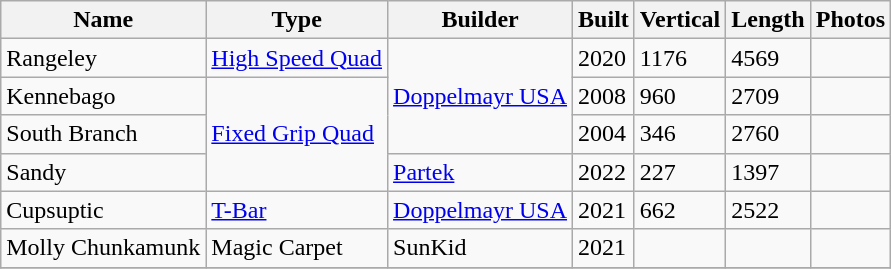<table class="wikitable">
<tr>
<th>Name</th>
<th>Type</th>
<th>Builder</th>
<th>Built</th>
<th>Vertical<br></th>
<th>Length<br></th>
<th>Photos</th>
</tr>
<tr>
<td>Rangeley</td>
<td><a href='#'>High Speed Quad</a></td>
<td rowspan="3"><a href='#'>Doppelmayr USA</a></td>
<td>2020</td>
<td>1176</td>
<td>4569</td>
<td></td>
</tr>
<tr>
<td>Kennebago</td>
<td rowspan="3"><a href='#'>Fixed Grip Quad</a></td>
<td>2008</td>
<td>960</td>
<td>2709</td>
<td></td>
</tr>
<tr>
<td>South Branch</td>
<td>2004</td>
<td>346</td>
<td>2760</td>
<td></td>
</tr>
<tr>
<td>Sandy</td>
<td><a href='#'>Partek</a></td>
<td>2022</td>
<td>227</td>
<td>1397</td>
<td></td>
</tr>
<tr>
<td>Cupsuptic</td>
<td><a href='#'>T-Bar</a></td>
<td><a href='#'>Doppelmayr USA</a></td>
<td>2021</td>
<td>662</td>
<td>2522</td>
<td></td>
</tr>
<tr>
<td>Molly Chunkamunk</td>
<td>Magic Carpet</td>
<td>SunKid</td>
<td>2021</td>
<td></td>
<td></td>
<td></td>
</tr>
<tr>
</tr>
</table>
